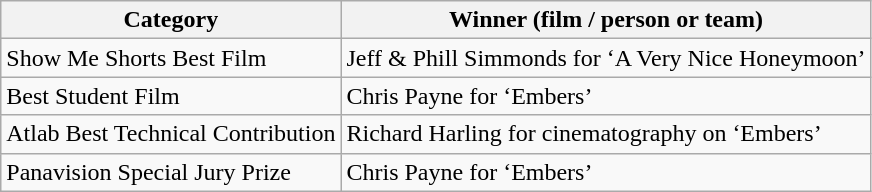<table class="wikitable">
<tr>
<th>Category</th>
<th>Winner (film / person or team)</th>
</tr>
<tr>
<td>Show Me Shorts Best Film</td>
<td>Jeff & Phill Simmonds for ‘A Very Nice Honeymoon’</td>
</tr>
<tr>
<td>Best Student Film</td>
<td>Chris Payne for ‘Embers’</td>
</tr>
<tr>
<td>Atlab Best Technical Contribution</td>
<td>Richard Harling for cinematography on ‘Embers’</td>
</tr>
<tr>
<td>Panavision Special Jury Prize</td>
<td>Chris Payne for ‘Embers’</td>
</tr>
</table>
